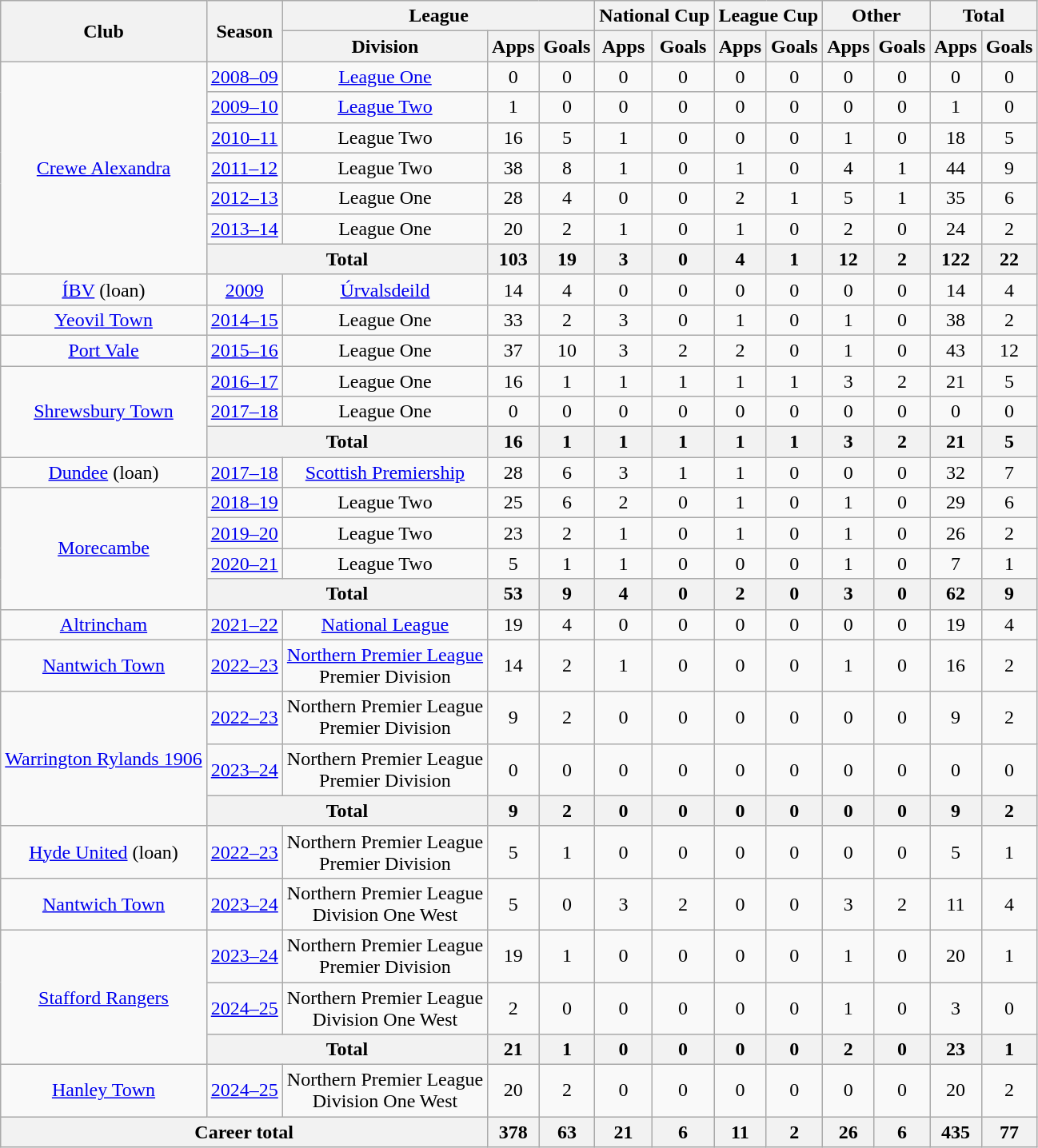<table class=wikitable style="text-align: center">
<tr>
<th rowspan=2>Club</th>
<th rowspan=2>Season</th>
<th colspan=3>League</th>
<th colspan=2>National Cup</th>
<th colspan=2>League Cup</th>
<th colspan=2>Other</th>
<th colspan=2>Total</th>
</tr>
<tr>
<th>Division</th>
<th>Apps</th>
<th>Goals</th>
<th>Apps</th>
<th>Goals</th>
<th>Apps</th>
<th>Goals</th>
<th>Apps</th>
<th>Goals</th>
<th>Apps</th>
<th>Goals</th>
</tr>
<tr>
<td rowspan=7><a href='#'>Crewe Alexandra</a></td>
<td><a href='#'>2008–09</a></td>
<td><a href='#'>League One</a></td>
<td>0</td>
<td>0</td>
<td>0</td>
<td>0</td>
<td>0</td>
<td>0</td>
<td>0</td>
<td>0</td>
<td>0</td>
<td>0</td>
</tr>
<tr>
<td><a href='#'>2009–10</a></td>
<td><a href='#'>League Two</a></td>
<td>1</td>
<td>0</td>
<td>0</td>
<td>0</td>
<td>0</td>
<td>0</td>
<td>0</td>
<td>0</td>
<td>1</td>
<td>0</td>
</tr>
<tr>
<td><a href='#'>2010–11</a></td>
<td>League Two</td>
<td>16</td>
<td>5</td>
<td>1</td>
<td>0</td>
<td>0</td>
<td>0</td>
<td>1</td>
<td>0</td>
<td>18</td>
<td>5</td>
</tr>
<tr>
<td><a href='#'>2011–12</a></td>
<td>League Two</td>
<td>38</td>
<td>8</td>
<td>1</td>
<td>0</td>
<td>1</td>
<td>0</td>
<td>4</td>
<td>1</td>
<td>44</td>
<td>9</td>
</tr>
<tr>
<td><a href='#'>2012–13</a></td>
<td>League One</td>
<td>28</td>
<td>4</td>
<td>0</td>
<td>0</td>
<td>2</td>
<td>1</td>
<td>5</td>
<td>1</td>
<td>35</td>
<td>6</td>
</tr>
<tr>
<td><a href='#'>2013–14</a></td>
<td>League One</td>
<td>20</td>
<td>2</td>
<td>1</td>
<td>0</td>
<td>1</td>
<td>0</td>
<td>2</td>
<td>0</td>
<td>24</td>
<td>2</td>
</tr>
<tr>
<th colspan=2>Total</th>
<th>103</th>
<th>19</th>
<th>3</th>
<th>0</th>
<th>4</th>
<th>1</th>
<th>12</th>
<th>2</th>
<th>122</th>
<th>22</th>
</tr>
<tr>
<td><a href='#'>ÍBV</a> (loan)</td>
<td><a href='#'>2009</a></td>
<td><a href='#'>Úrvalsdeild</a></td>
<td>14</td>
<td>4</td>
<td>0</td>
<td>0</td>
<td>0</td>
<td>0</td>
<td>0</td>
<td>0</td>
<td>14</td>
<td>4</td>
</tr>
<tr>
<td><a href='#'>Yeovil Town</a></td>
<td><a href='#'>2014–15</a></td>
<td>League One</td>
<td>33</td>
<td>2</td>
<td>3</td>
<td>0</td>
<td>1</td>
<td>0</td>
<td>1</td>
<td>0</td>
<td>38</td>
<td>2</td>
</tr>
<tr>
<td><a href='#'>Port Vale</a></td>
<td><a href='#'>2015–16</a></td>
<td>League One</td>
<td>37</td>
<td>10</td>
<td>3</td>
<td>2</td>
<td>2</td>
<td>0</td>
<td>1</td>
<td>0</td>
<td>43</td>
<td>12</td>
</tr>
<tr>
<td rowspan=3><a href='#'>Shrewsbury Town</a></td>
<td><a href='#'>2016–17</a></td>
<td>League One</td>
<td>16</td>
<td>1</td>
<td>1</td>
<td>1</td>
<td>1</td>
<td>1</td>
<td>3</td>
<td>2</td>
<td>21</td>
<td>5</td>
</tr>
<tr>
<td><a href='#'>2017–18</a></td>
<td>League One</td>
<td>0</td>
<td>0</td>
<td>0</td>
<td>0</td>
<td>0</td>
<td>0</td>
<td>0</td>
<td>0</td>
<td>0</td>
<td>0</td>
</tr>
<tr>
<th colspan=2>Total</th>
<th>16</th>
<th>1</th>
<th>1</th>
<th>1</th>
<th>1</th>
<th>1</th>
<th>3</th>
<th>2</th>
<th>21</th>
<th>5</th>
</tr>
<tr>
<td><a href='#'>Dundee</a> (loan)</td>
<td><a href='#'>2017–18</a></td>
<td><a href='#'>Scottish Premiership</a></td>
<td>28</td>
<td>6</td>
<td>3</td>
<td>1</td>
<td>1</td>
<td>0</td>
<td>0</td>
<td>0</td>
<td>32</td>
<td>7</td>
</tr>
<tr>
<td rowspan=4><a href='#'>Morecambe</a></td>
<td><a href='#'>2018–19</a></td>
<td>League Two</td>
<td>25</td>
<td>6</td>
<td>2</td>
<td>0</td>
<td>1</td>
<td>0</td>
<td>1</td>
<td>0</td>
<td>29</td>
<td>6</td>
</tr>
<tr>
<td><a href='#'>2019–20</a></td>
<td>League Two</td>
<td>23</td>
<td>2</td>
<td>1</td>
<td>0</td>
<td>1</td>
<td>0</td>
<td>1</td>
<td>0</td>
<td>26</td>
<td>2</td>
</tr>
<tr>
<td><a href='#'>2020–21</a></td>
<td>League Two</td>
<td>5</td>
<td>1</td>
<td>1</td>
<td>0</td>
<td>0</td>
<td>0</td>
<td>1</td>
<td>0</td>
<td>7</td>
<td>1</td>
</tr>
<tr>
<th colspan=2>Total</th>
<th>53</th>
<th>9</th>
<th>4</th>
<th>0</th>
<th>2</th>
<th>0</th>
<th>3</th>
<th>0</th>
<th>62</th>
<th>9</th>
</tr>
<tr>
<td><a href='#'>Altrincham</a></td>
<td><a href='#'>2021–22</a></td>
<td><a href='#'>National League</a></td>
<td>19</td>
<td>4</td>
<td>0</td>
<td>0</td>
<td>0</td>
<td>0</td>
<td>0</td>
<td>0</td>
<td>19</td>
<td>4</td>
</tr>
<tr>
<td><a href='#'>Nantwich Town</a></td>
<td><a href='#'>2022–23</a></td>
<td><a href='#'>Northern Premier League</a><br>Premier Division</td>
<td>14</td>
<td>2</td>
<td>1</td>
<td>0</td>
<td>0</td>
<td>0</td>
<td>1</td>
<td>0</td>
<td>16</td>
<td>2</td>
</tr>
<tr>
<td rowspan=3><a href='#'>Warrington Rylands 1906</a></td>
<td><a href='#'>2022–23</a></td>
<td>Northern Premier League<br>Premier Division</td>
<td>9</td>
<td>2</td>
<td>0</td>
<td>0</td>
<td>0</td>
<td>0</td>
<td>0</td>
<td>0</td>
<td>9</td>
<td>2</td>
</tr>
<tr>
<td><a href='#'>2023–24</a></td>
<td>Northern Premier League<br>Premier Division</td>
<td>0</td>
<td>0</td>
<td>0</td>
<td>0</td>
<td>0</td>
<td>0</td>
<td>0</td>
<td>0</td>
<td>0</td>
<td>0</td>
</tr>
<tr>
<th colspan=2>Total</th>
<th>9</th>
<th>2</th>
<th>0</th>
<th>0</th>
<th>0</th>
<th>0</th>
<th>0</th>
<th>0</th>
<th>9</th>
<th>2</th>
</tr>
<tr>
<td><a href='#'>Hyde United</a> (loan)</td>
<td><a href='#'>2022–23</a></td>
<td>Northern Premier League<br>Premier Division</td>
<td>5</td>
<td>1</td>
<td>0</td>
<td>0</td>
<td>0</td>
<td>0</td>
<td>0</td>
<td>0</td>
<td>5</td>
<td>1</td>
</tr>
<tr>
<td><a href='#'>Nantwich Town</a></td>
<td><a href='#'>2023–24</a></td>
<td>Northern Premier League<br>Division One West</td>
<td>5</td>
<td>0</td>
<td>3</td>
<td>2</td>
<td>0</td>
<td>0</td>
<td>3</td>
<td>2</td>
<td>11</td>
<td>4</td>
</tr>
<tr>
<td rowspan=3><a href='#'>Stafford Rangers</a></td>
<td><a href='#'>2023–24</a></td>
<td>Northern Premier League<br>Premier Division</td>
<td>19</td>
<td>1</td>
<td>0</td>
<td>0</td>
<td>0</td>
<td>0</td>
<td>1</td>
<td>0</td>
<td>20</td>
<td>1</td>
</tr>
<tr>
<td><a href='#'>2024–25</a></td>
<td>Northern Premier League<br>Division One West</td>
<td>2</td>
<td>0</td>
<td>0</td>
<td>0</td>
<td>0</td>
<td>0</td>
<td>1</td>
<td>0</td>
<td>3</td>
<td>0</td>
</tr>
<tr>
<th colspan=2>Total</th>
<th>21</th>
<th>1</th>
<th>0</th>
<th>0</th>
<th>0</th>
<th>0</th>
<th>2</th>
<th>0</th>
<th>23</th>
<th>1</th>
</tr>
<tr>
<td><a href='#'>Hanley Town</a></td>
<td><a href='#'>2024–25</a></td>
<td>Northern Premier League<br>Division One West</td>
<td>20</td>
<td>2</td>
<td>0</td>
<td>0</td>
<td>0</td>
<td>0</td>
<td>0</td>
<td>0</td>
<td>20</td>
<td>2</td>
</tr>
<tr>
<th colspan="3">Career total</th>
<th>378</th>
<th>63</th>
<th>21</th>
<th>6</th>
<th>11</th>
<th>2</th>
<th>26</th>
<th>6</th>
<th>435</th>
<th>77</th>
</tr>
</table>
